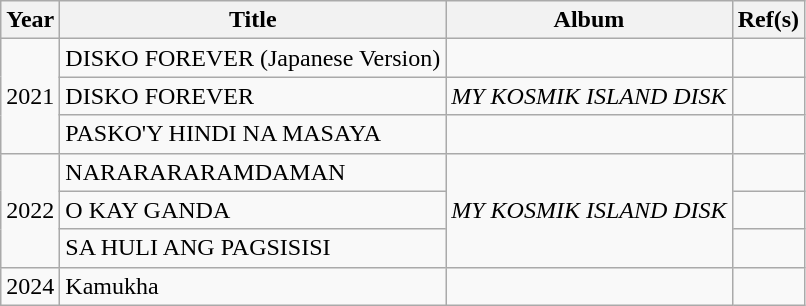<table class="wikitable">
<tr>
<th>Year</th>
<th>Title</th>
<th>Album</th>
<th>Ref(s)</th>
</tr>
<tr>
<td rowspan="3">2021</td>
<td>DISKO FOREVER (Japanese Version)</td>
<td></td>
<td></td>
</tr>
<tr>
<td>DISKO FOREVER</td>
<td><em>MY KOSMIK ISLAND DISK</em></td>
<td></td>
</tr>
<tr>
<td>PASKO'Y HINDI NA MASAYA</td>
<td></td>
<td></td>
</tr>
<tr>
<td rowspan="3">2022</td>
<td>NARARARARAMDAMAN</td>
<td rowspan="3"><em>MY KOSMIK ISLAND DISK</em></td>
<td></td>
</tr>
<tr>
<td>O KAY GANDA</td>
<td></td>
</tr>
<tr>
<td>SA HULI ANG PAGSISISI</td>
<td></td>
</tr>
<tr>
<td>2024</td>
<td>Kamukha</td>
<td></td>
<td></td>
</tr>
</table>
